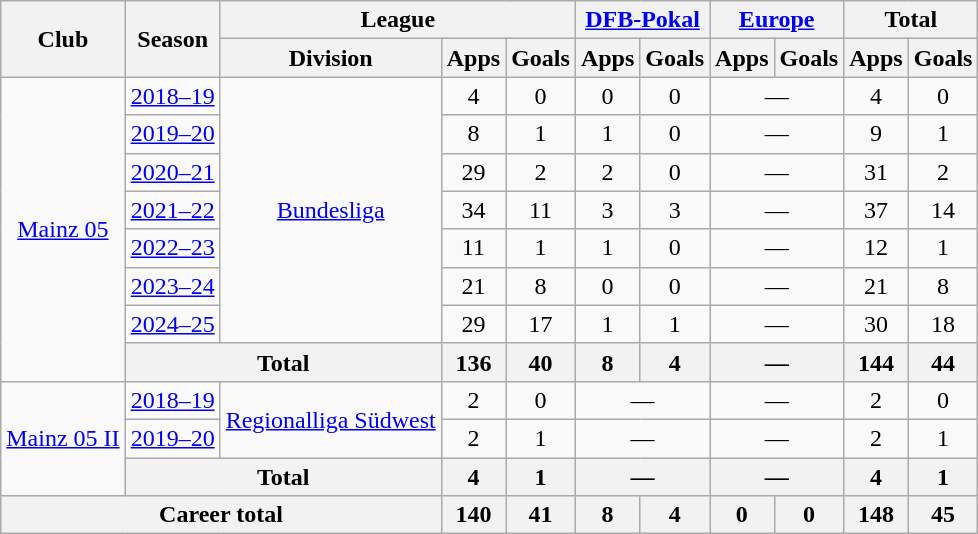<table class="wikitable" style="text-align:center">
<tr>
<th rowspan="2">Club</th>
<th rowspan="2">Season</th>
<th colspan="3">League</th>
<th colspan="2"><a href='#'>DFB-Pokal</a></th>
<th colspan="2"><a href='#'>Europe</a></th>
<th colspan="2">Total</th>
</tr>
<tr>
<th>Division</th>
<th>Apps</th>
<th>Goals</th>
<th>Apps</th>
<th>Goals</th>
<th>Apps</th>
<th>Goals</th>
<th>Apps</th>
<th>Goals</th>
</tr>
<tr>
<td rowspan="8"><a href='#'>Mainz 05</a></td>
<td><a href='#'>2018–19</a></td>
<td rowspan="7"><a href='#'>Bundesliga</a></td>
<td>4</td>
<td>0</td>
<td>0</td>
<td>0</td>
<td colspan="2">—</td>
<td>4</td>
<td>0</td>
</tr>
<tr>
<td><a href='#'>2019–20</a></td>
<td>8</td>
<td>1</td>
<td>1</td>
<td>0</td>
<td colspan="2">—</td>
<td>9</td>
<td>1</td>
</tr>
<tr>
<td><a href='#'>2020–21</a></td>
<td>29</td>
<td>2</td>
<td>2</td>
<td>0</td>
<td colspan="2">—</td>
<td>31</td>
<td>2</td>
</tr>
<tr>
<td><a href='#'>2021–22</a></td>
<td>34</td>
<td>11</td>
<td>3</td>
<td>3</td>
<td colspan="2">—</td>
<td>37</td>
<td>14</td>
</tr>
<tr>
<td><a href='#'>2022–23</a></td>
<td>11</td>
<td>1</td>
<td>1</td>
<td>0</td>
<td colspan="2">—</td>
<td>12</td>
<td>1</td>
</tr>
<tr>
<td><a href='#'>2023–24</a></td>
<td>21</td>
<td>8</td>
<td>0</td>
<td>0</td>
<td colspan="2">—</td>
<td>21</td>
<td>8</td>
</tr>
<tr>
<td><a href='#'>2024–25</a></td>
<td>29</td>
<td>17</td>
<td>1</td>
<td>1</td>
<td colspan="2">—</td>
<td>30</td>
<td>18</td>
</tr>
<tr>
<th colspan="2">Total</th>
<th>136</th>
<th>40</th>
<th>8</th>
<th>4</th>
<th colspan="2">—</th>
<th>144</th>
<th>44</th>
</tr>
<tr>
<td rowspan="3"><a href='#'>Mainz 05 II</a></td>
<td><a href='#'>2018–19</a></td>
<td rowspan="2"><a href='#'>Regionalliga Südwest</a></td>
<td>2</td>
<td>0</td>
<td colspan="2">—</td>
<td colspan="2">—</td>
<td>2</td>
<td>0</td>
</tr>
<tr>
<td><a href='#'>2019–20</a></td>
<td>2</td>
<td>1</td>
<td colspan="2">—</td>
<td colspan="2">—</td>
<td>2</td>
<td>1</td>
</tr>
<tr>
<th colspan="2">Total</th>
<th>4</th>
<th>1</th>
<th colspan="2">—</th>
<th colspan="2">—</th>
<th>4</th>
<th>1</th>
</tr>
<tr>
<th colspan="3">Career total</th>
<th>140</th>
<th>41</th>
<th>8</th>
<th>4</th>
<th>0</th>
<th>0</th>
<th>148</th>
<th>45</th>
</tr>
</table>
